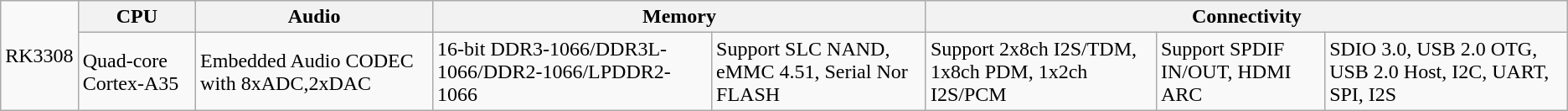<table class="wikitable">
<tr>
<td rowspan="2">RK3308</td>
<th>CPU</th>
<th>Audio</th>
<th colspan="2">Memory</th>
<th colspan="3">Connectivity</th>
</tr>
<tr>
<td>Quad-core Cortex-A35</td>
<td>Embedded Audio CODEC with 8xADC,2xDAC</td>
<td>16-bit DDR3-1066/DDR3L-1066/DDR2-1066/LPDDR2-1066</td>
<td>Support SLC NAND, eMMC 4.51, Serial Nor FLASH</td>
<td>Support 2x8ch I2S/TDM, 1x8ch PDM, 1x2ch I2S/PCM</td>
<td>Support SPDIF IN/OUT, HDMI ARC</td>
<td>SDIO 3.0, USB 2.0 OTG, USB 2.0 Host, I2C, UART, SPI, I2S</td>
</tr>
</table>
